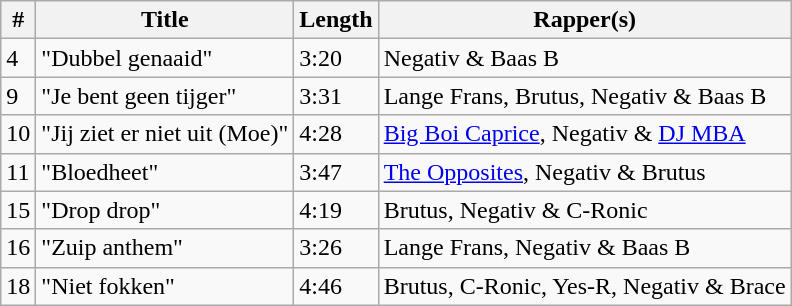<table class="wikitable">
<tr>
<th>#</th>
<th>Title</th>
<th>Length</th>
<th>Rapper(s)</th>
</tr>
<tr>
<td>4</td>
<td>"Dubbel genaaid"</td>
<td>3:20</td>
<td>Negativ & Baas B</td>
</tr>
<tr>
<td>9</td>
<td>"Je bent geen tijger"</td>
<td>3:31</td>
<td>Lange Frans, Brutus, Negativ & Baas B</td>
</tr>
<tr>
<td>10</td>
<td>"Jij ziet er niet uit (Moe)"</td>
<td>4:28</td>
<td><a href='#'>Big Boi Caprice</a>, Negativ & <a href='#'>DJ MBA</a></td>
</tr>
<tr>
<td>11</td>
<td>"Bloedheet"</td>
<td>3:47</td>
<td><a href='#'>The Opposites</a>, Negativ & Brutus</td>
</tr>
<tr>
<td>15</td>
<td>"Drop drop"</td>
<td>4:19</td>
<td>Brutus, Negativ & C-Ronic</td>
</tr>
<tr>
<td>16</td>
<td>"Zuip anthem"</td>
<td>3:26</td>
<td>Lange Frans, Negativ & Baas B</td>
</tr>
<tr>
<td>18</td>
<td>"Niet fokken"</td>
<td>4:46</td>
<td>Brutus, C-Ronic, Yes-R, Negativ & Brace</td>
</tr>
</table>
